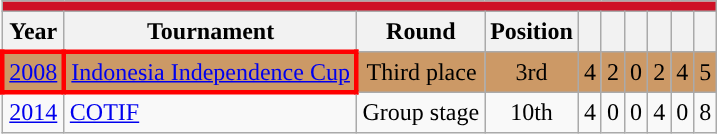<table class="wikitable" style="text-align: center;">
<tr>
<th colspan=10 style="background: #CE1126; color: #FFFFFF;"><a href='#'></a></th>
</tr>
<tr>
<th>Year</th>
<th>Tournament</th>
<th>Round</th>
<th>Position</th>
<th></th>
<th></th>
<th></th>
<th></th>
<th></th>
<th></th>
</tr>
<tr style="background:#cc9966;">
<td style="border: 3px solid red; text-align: left;"><a href='#'>2008</a></td>
<td style="border: 3px solid red; text-align: left;"> <a href='#'>Indonesia Independence Cup</a></td>
<td>Third place</td>
<td>3rd</td>
<td>4</td>
<td>2</td>
<td>0</td>
<td>2</td>
<td>4</td>
<td>5</td>
</tr>
<tr>
<td><a href='#'>2014</a></td>
<td align=left> <a href='#'>COTIF</a></td>
<td>Group stage</td>
<td>10th</td>
<td>4</td>
<td>0</td>
<td>0</td>
<td>4</td>
<td>0</td>
<td>8</td>
</tr>
</table>
